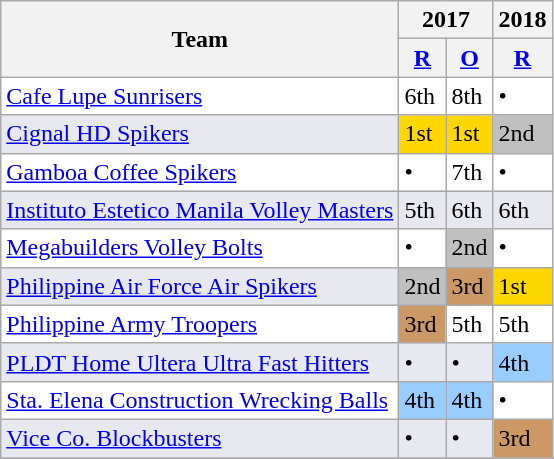<table class="wikitable shortable">
<tr bgcolor=>
<th rowspan=2><strong>Team</strong></th>
<th colspan=2>2017</th>
<th>2018</th>
</tr>
<tr>
<th><a href='#'>R</a></th>
<th><a href='#'>O</a></th>
<th><a href='#'>R</a></th>
</tr>
<tr bgcolor= #FFFFFF>
<td align=left> <a href='#'>Cafe Lupe Sunrisers</a></td>
<td>6th</td>
<td>8th</td>
<td>•</td>
</tr>
<tr bgcolor= #E8E8F0>
<td align=left> <a href='#'>Cignal HD Spikers</a></td>
<td bgcolor=gold>1st</td>
<td bgcolor=gold>1st</td>
<td bgcolor=silver>2nd</td>
</tr>
<tr bgcolor= #FFFFFF>
<td align=left> <a href='#'>Gamboa Coffee Spikers</a></td>
<td>•</td>
<td>7th</td>
<td>•</td>
</tr>
<tr bgcolor= #E8E8F0>
<td align=left> <a href='#'>Instituto Estetico Manila Volley Masters</a></td>
<td>5th</td>
<td>6th</td>
<td>6th</td>
</tr>
<tr bgcolor= #FFFFFF>
<td align=left> <a href='#'>Megabuilders Volley Bolts</a></td>
<td>•</td>
<td bgcolor=silver>2nd</td>
<td>•</td>
</tr>
<tr bgcolor= #E8E8F0>
<td align=left> <a href='#'>Philippine Air Force Air Spikers</a></td>
<td bgcolor=silver>2nd</td>
<td bgcolor=#cc9966>3rd</td>
<td bgcolor=gold>1st</td>
</tr>
<tr bgcolor= #FFFFFF>
<td align=left> <a href='#'>Philippine Army Troopers</a></td>
<td bgcolor=#cc9966>3rd</td>
<td>5th</td>
<td>5th</td>
</tr>
<tr bgcolor= #E8E8F0>
<td align=left> <a href='#'>PLDT Home Ultera Ultra Fast Hitters</a></td>
<td>•</td>
<td>•</td>
<td bgcolor=#9acdff>4th</td>
</tr>
<tr bgcolor= #FFFFFF>
<td align=left> <a href='#'>Sta. Elena Construction Wrecking Balls</a></td>
<td bgcolor=#9acdff>4th</td>
<td bgcolor=#9acdff>4th</td>
<td>•</td>
</tr>
<tr bgcolor= #E8E8F0>
<td align=left> <a href='#'>Vice Co. Blockbusters</a></td>
<td>•</td>
<td>•</td>
<td bgcolor=#cc9966>3rd</td>
</tr>
<tr>
</tr>
</table>
